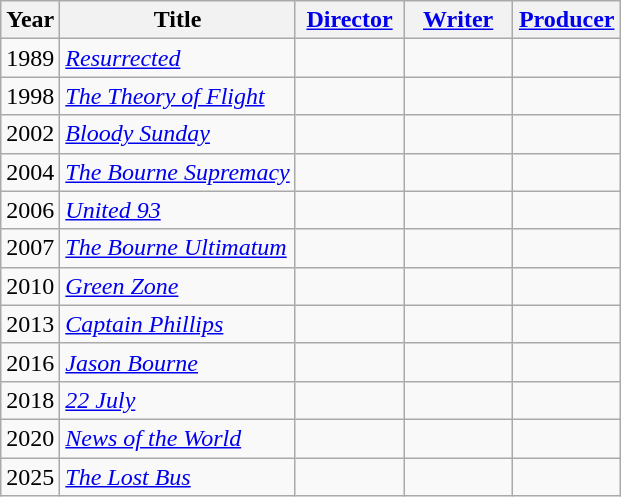<table class="wikitable">
<tr>
<th>Year</th>
<th>Title</th>
<th width="65"><a href='#'>Director</a></th>
<th width="65"><a href='#'>Writer</a></th>
<th width="65"><a href='#'>Producer</a></th>
</tr>
<tr>
<td>1989</td>
<td><em><a href='#'>Resurrected</a></em></td>
<td></td>
<td></td>
<td></td>
</tr>
<tr>
<td>1998</td>
<td><em><a href='#'>The Theory of Flight</a></em></td>
<td></td>
<td></td>
<td></td>
</tr>
<tr>
<td>2002</td>
<td><em><a href='#'>Bloody Sunday</a></em></td>
<td></td>
<td></td>
<td></td>
</tr>
<tr>
<td>2004</td>
<td><em><a href='#'>The Bourne Supremacy</a></em></td>
<td></td>
<td></td>
<td></td>
</tr>
<tr>
<td>2006</td>
<td><em><a href='#'>United 93</a></em></td>
<td></td>
<td></td>
<td></td>
</tr>
<tr>
<td>2007</td>
<td><em><a href='#'>The Bourne Ultimatum</a></em></td>
<td></td>
<td></td>
<td></td>
</tr>
<tr>
<td>2010</td>
<td><em><a href='#'>Green Zone</a></em></td>
<td></td>
<td></td>
<td></td>
</tr>
<tr>
<td>2013</td>
<td><em><a href='#'>Captain Phillips</a></em></td>
<td></td>
<td></td>
<td></td>
</tr>
<tr>
<td>2016</td>
<td><em><a href='#'>Jason Bourne</a></em></td>
<td></td>
<td></td>
<td></td>
</tr>
<tr>
<td>2018</td>
<td><em><a href='#'>22 July</a></em></td>
<td></td>
<td></td>
<td></td>
</tr>
<tr>
<td>2020</td>
<td><em><a href='#'>News of the World</a></em></td>
<td></td>
<td></td>
<td></td>
</tr>
<tr>
<td>2025</td>
<td><em><a href='#'>The Lost Bus</a></em></td>
<td></td>
<td></td>
<td></td>
</tr>
</table>
